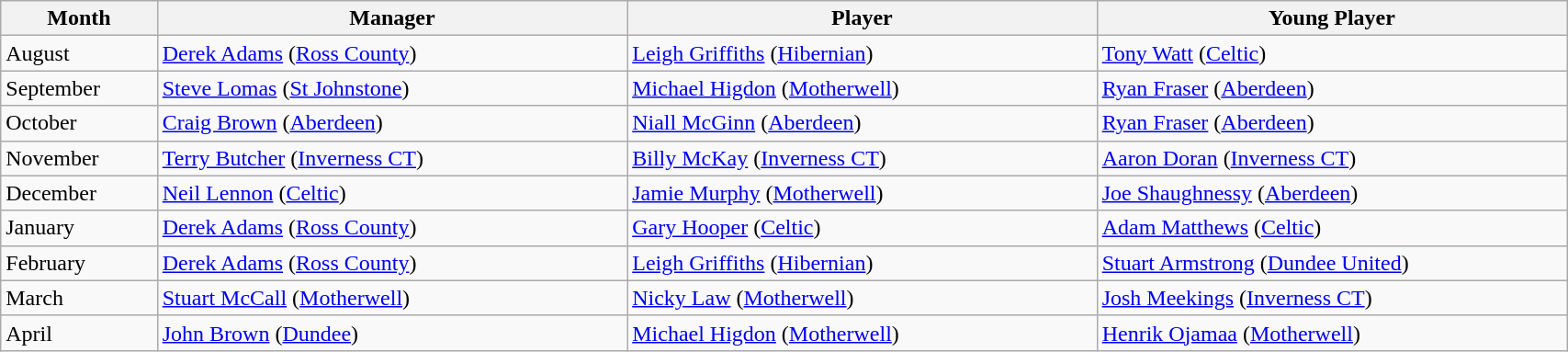<table class="wikitable" style="width: 90%">
<tr>
<th style="width: 10%">Month</th>
<th style="width: 30%">Manager</th>
<th style="width: 30%">Player</th>
<th style="width: 30%">Young Player</th>
</tr>
<tr>
<td>August</td>
<td> <a href='#'>Derek Adams</a> (<a href='#'>Ross County</a>)</td>
<td> <a href='#'>Leigh Griffiths</a> (<a href='#'>Hibernian</a>)</td>
<td> <a href='#'>Tony Watt</a> (<a href='#'>Celtic</a>)</td>
</tr>
<tr>
<td>September</td>
<td> <a href='#'>Steve Lomas</a> (<a href='#'>St Johnstone</a>)</td>
<td> <a href='#'>Michael Higdon</a> (<a href='#'>Motherwell</a>)</td>
<td> <a href='#'>Ryan Fraser</a> (<a href='#'>Aberdeen</a>)</td>
</tr>
<tr>
<td>October</td>
<td> <a href='#'>Craig Brown</a> (<a href='#'>Aberdeen</a>)</td>
<td> <a href='#'>Niall McGinn</a> (<a href='#'>Aberdeen</a>)</td>
<td> <a href='#'>Ryan Fraser</a> (<a href='#'>Aberdeen</a>)</td>
</tr>
<tr>
<td>November</td>
<td> <a href='#'>Terry Butcher</a> (<a href='#'>Inverness CT</a>)</td>
<td> <a href='#'>Billy McKay</a> (<a href='#'>Inverness CT</a>)</td>
<td> <a href='#'>Aaron Doran</a> (<a href='#'>Inverness CT</a>)</td>
</tr>
<tr>
<td>December</td>
<td> <a href='#'>Neil Lennon</a> (<a href='#'>Celtic</a>)</td>
<td> <a href='#'>Jamie Murphy</a> (<a href='#'>Motherwell</a>)</td>
<td> <a href='#'>Joe Shaughnessy</a> (<a href='#'>Aberdeen</a>)</td>
</tr>
<tr>
<td>January</td>
<td> <a href='#'>Derek Adams</a> (<a href='#'>Ross County</a>)</td>
<td> <a href='#'>Gary Hooper</a> (<a href='#'>Celtic</a>)</td>
<td> <a href='#'>Adam Matthews</a> (<a href='#'>Celtic</a>)</td>
</tr>
<tr>
<td>February</td>
<td> <a href='#'>Derek Adams</a> (<a href='#'>Ross County</a>)</td>
<td> <a href='#'>Leigh Griffiths</a> (<a href='#'>Hibernian</a>)</td>
<td> <a href='#'>Stuart Armstrong</a> (<a href='#'>Dundee United</a>)</td>
</tr>
<tr>
<td>March</td>
<td> <a href='#'>Stuart McCall</a> (<a href='#'>Motherwell</a>)</td>
<td> <a href='#'>Nicky Law</a> (<a href='#'>Motherwell</a>)</td>
<td> <a href='#'>Josh Meekings</a> (<a href='#'>Inverness CT</a>)</td>
</tr>
<tr>
<td>April</td>
<td> <a href='#'>John Brown</a> (<a href='#'>Dundee</a>)</td>
<td> <a href='#'>Michael Higdon</a> (<a href='#'>Motherwell</a>)</td>
<td> <a href='#'>Henrik Ojamaa</a> (<a href='#'>Motherwell</a>)</td>
</tr>
</table>
